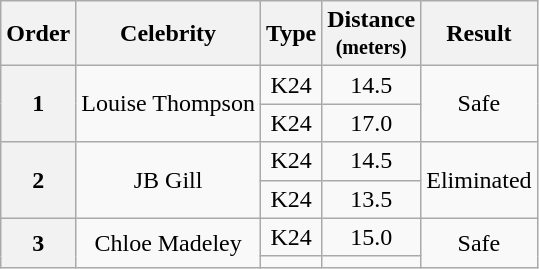<table class="wikitable plainrowheaders" style="text-align:center;">
<tr>
<th>Order</th>
<th>Celebrity</th>
<th>Type</th>
<th>Distance<br><small>(meters)</small></th>
<th>Result</th>
</tr>
<tr>
<th rowspan=2>1</th>
<td rowspan=2>Louise Thompson</td>
<td>K24</td>
<td>14.5</td>
<td rowspan=2>Safe</td>
</tr>
<tr>
<td>K24</td>
<td>17.0</td>
</tr>
<tr>
<th rowspan=2>2</th>
<td rowspan=2>JB Gill</td>
<td>K24</td>
<td>14.5</td>
<td rowspan=2>Eliminated</td>
</tr>
<tr>
<td>K24</td>
<td>13.5</td>
</tr>
<tr>
<th rowspan=2>3</th>
<td rowspan=2>Chloe Madeley</td>
<td>K24</td>
<td>15.0</td>
<td rowspan=2>Safe</td>
</tr>
<tr>
<td></td>
<td></td>
</tr>
</table>
